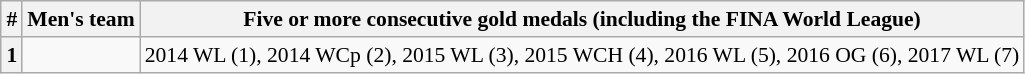<table class="wikitable" style="text-align: left; font-size: 90%; margin-left: 1em;">
<tr>
<th>#</th>
<th>Men's team</th>
<th>Five or more consecutive gold medals (including the FINA World League)</th>
</tr>
<tr>
<th>1</th>
<td></td>
<td>2014 WL (1), 2014 WCp (2), 2015 WL (3), 2015 WCH (4), 2016 WL (5), 2016 OG (6), 2017 WL (7)</td>
</tr>
</table>
